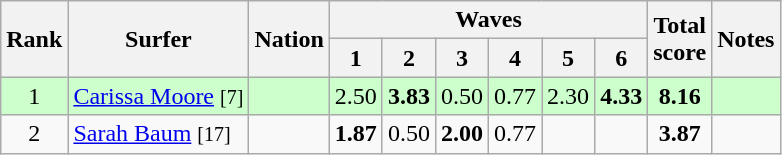<table class="wikitable sortable" style="text-align:center">
<tr>
<th rowspan=2>Rank</th>
<th rowspan=2>Surfer</th>
<th rowspan=2>Nation</th>
<th colspan=6>Waves</th>
<th rowspan=2>Total<br>score</th>
<th rowspan=2>Notes</th>
</tr>
<tr>
<th>1</th>
<th>2</th>
<th>3</th>
<th>4</th>
<th>5</th>
<th>6</th>
</tr>
<tr bgcolor=ccffcc>
<td>1</td>
<td align=left><a href='#'>Carissa Moore</a> <small>[7]</small></td>
<td align=left></td>
<td>2.50</td>
<td><strong>3.83</strong></td>
<td>0.50</td>
<td>0.77</td>
<td>2.30</td>
<td><strong>4.33</strong></td>
<td><strong>8.16</strong></td>
<td></td>
</tr>
<tr>
<td>2</td>
<td align=left><a href='#'>Sarah Baum</a> <small>[17]</small></td>
<td align=left></td>
<td><strong>1.87</strong></td>
<td>0.50</td>
<td><strong>2.00</strong></td>
<td>0.77</td>
<td></td>
<td></td>
<td><strong>3.87</strong></td>
<td></td>
</tr>
</table>
